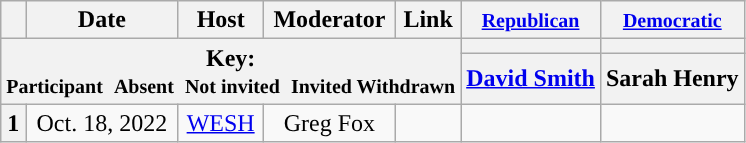<table class="wikitable" style="text-align:center;">
<tr>
<th scope="col"></th>
<th scope="col">Date</th>
<th scope="col">Host</th>
<th scope="col">Moderator</th>
<th scope="col">Link</th>
<th scope="col"><small><a href='#'>Republican</a></small></th>
<th scope="col"><small><a href='#'>Democratic</a></small></th>
</tr>
<tr>
<th colspan="5" rowspan="2">Key:<br> <small>Participant </small>  <small>Absent </small>  <small>Not invited </small>  <small>Invited  Withdrawn</small></th>
<th scope="col" style="background:"></th>
<th scope="col" style="background:"></th>
</tr>
<tr>
<th scope="col"><a href='#'>David Smith</a></th>
<th scope="col">Sarah Henry</th>
</tr>
<tr>
<th>1</th>
<td style="white-space:nowrap;">Oct. 18, 2022</td>
<td style="white-space:nowrap;"><a href='#'>WESH</a></td>
<td style="white-space:nowrap;">Greg Fox</td>
<td style="white-space:nowrap;"></td>
<td></td>
<td></td>
</tr>
</table>
